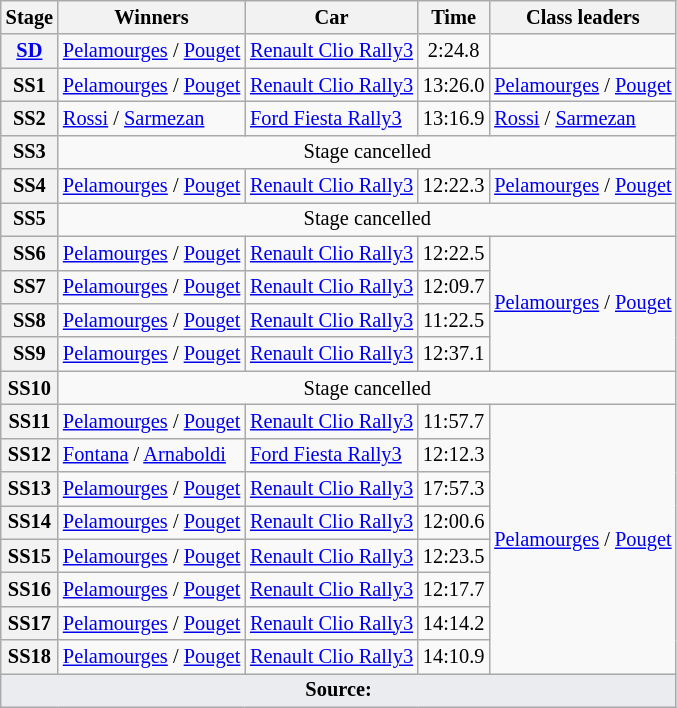<table class="wikitable" style="font-size:85%">
<tr>
<th>Stage</th>
<th>Winners</th>
<th>Car</th>
<th>Time</th>
<th>Class leaders</th>
</tr>
<tr>
<th><a href='#'>SD</a></th>
<td><a href='#'>Pelamourges</a> / <a href='#'>Pouget</a></td>
<td><a href='#'>Renault Clio Rally3</a></td>
<td align="center">2:24.8</td>
<td></td>
</tr>
<tr>
<th>SS1</th>
<td><a href='#'>Pelamourges</a> / <a href='#'>Pouget</a></td>
<td><a href='#'>Renault Clio Rally3</a></td>
<td align="center">13:26.0</td>
<td><a href='#'>Pelamourges</a> / <a href='#'>Pouget</a></td>
</tr>
<tr>
<th>SS2</th>
<td><a href='#'>Rossi</a> / <a href='#'>Sarmezan</a></td>
<td><a href='#'>Ford Fiesta Rally3</a></td>
<td align="center">13:16.9</td>
<td><a href='#'>Rossi</a> / <a href='#'>Sarmezan</a></td>
</tr>
<tr>
<th>SS3</th>
<td align="center" colspan="4">Stage cancelled</td>
</tr>
<tr>
<th>SS4</th>
<td><a href='#'>Pelamourges</a> / <a href='#'>Pouget</a></td>
<td><a href='#'>Renault Clio Rally3</a></td>
<td align="center">12:22.3</td>
<td><a href='#'>Pelamourges</a> / <a href='#'>Pouget</a></td>
</tr>
<tr>
<th>SS5</th>
<td align="center" colspan="4">Stage cancelled</td>
</tr>
<tr>
<th>SS6</th>
<td><a href='#'>Pelamourges</a> / <a href='#'>Pouget</a></td>
<td><a href='#'>Renault Clio Rally3</a></td>
<td align="center">12:22.5</td>
<td rowspan="4"><a href='#'>Pelamourges</a> / <a href='#'>Pouget</a></td>
</tr>
<tr>
<th>SS7</th>
<td><a href='#'>Pelamourges</a> / <a href='#'>Pouget</a></td>
<td><a href='#'>Renault Clio Rally3</a></td>
<td align="center">12:09.7</td>
</tr>
<tr>
<th>SS8</th>
<td><a href='#'>Pelamourges</a> / <a href='#'>Pouget</a></td>
<td><a href='#'>Renault Clio Rally3</a></td>
<td align="center">11:22.5</td>
</tr>
<tr>
<th>SS9</th>
<td><a href='#'>Pelamourges</a> / <a href='#'>Pouget</a></td>
<td><a href='#'>Renault Clio Rally3</a></td>
<td align="center">12:37.1</td>
</tr>
<tr>
<th>SS10</th>
<td align="center" colspan="4">Stage cancelled</td>
</tr>
<tr>
<th>SS11</th>
<td><a href='#'>Pelamourges</a> / <a href='#'>Pouget</a></td>
<td><a href='#'>Renault Clio Rally3</a></td>
<td align="center">11:57.7</td>
<td rowspan="8"><a href='#'>Pelamourges</a> / <a href='#'>Pouget</a></td>
</tr>
<tr>
<th>SS12</th>
<td><a href='#'>Fontana</a> / <a href='#'>Arnaboldi</a></td>
<td><a href='#'>Ford Fiesta Rally3</a></td>
<td align="center">12:12.3</td>
</tr>
<tr>
<th>SS13</th>
<td><a href='#'>Pelamourges</a> / <a href='#'>Pouget</a></td>
<td><a href='#'>Renault Clio Rally3</a></td>
<td align="center">17:57.3</td>
</tr>
<tr>
<th>SS14</th>
<td><a href='#'>Pelamourges</a> / <a href='#'>Pouget</a></td>
<td><a href='#'>Renault Clio Rally3</a></td>
<td align="center">12:00.6</td>
</tr>
<tr>
<th>SS15</th>
<td><a href='#'>Pelamourges</a> / <a href='#'>Pouget</a></td>
<td><a href='#'>Renault Clio Rally3</a></td>
<td align="center">12:23.5</td>
</tr>
<tr>
<th>SS16</th>
<td><a href='#'>Pelamourges</a> / <a href='#'>Pouget</a></td>
<td><a href='#'>Renault Clio Rally3</a></td>
<td align="center">12:17.7</td>
</tr>
<tr>
<th>SS17</th>
<td><a href='#'>Pelamourges</a> / <a href='#'>Pouget</a></td>
<td><a href='#'>Renault Clio Rally3</a></td>
<td align="center">14:14.2</td>
</tr>
<tr>
<th>SS18</th>
<td><a href='#'>Pelamourges</a> / <a href='#'>Pouget</a></td>
<td><a href='#'>Renault Clio Rally3</a></td>
<td align="center">14:10.9</td>
</tr>
<tr>
<td style="background-color:#EAECF0; text-align:center" colspan="5"><strong>Source:</strong></td>
</tr>
</table>
